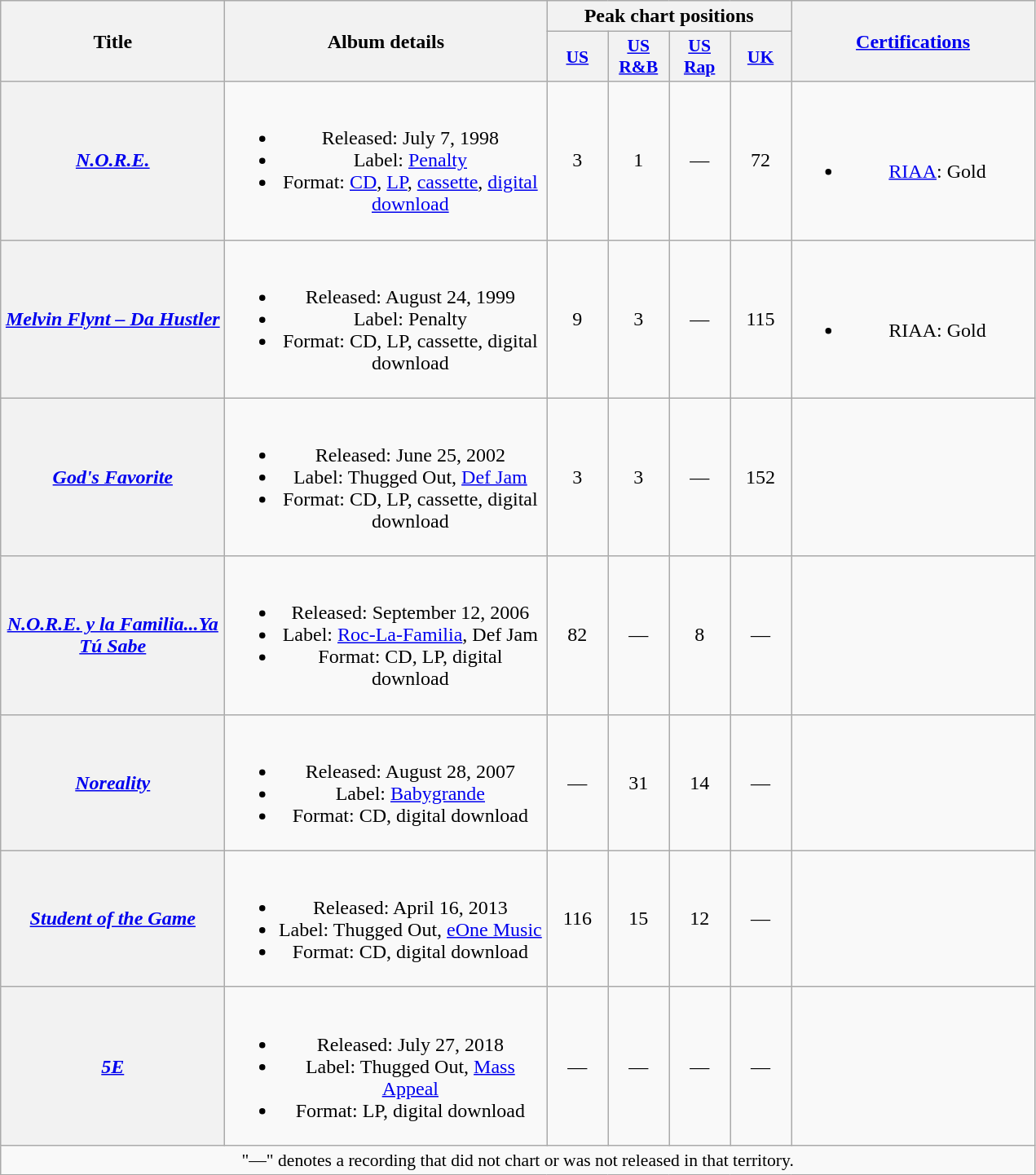<table class="wikitable plainrowheaders" style="text-align:center;">
<tr>
<th scope="col" rowspan="2" style="width:11em;">Title</th>
<th scope="col" rowspan="2" style="width:16em;">Album details</th>
<th scope="col" colspan="4">Peak chart positions</th>
<th scope="col" rowspan="2" style="width:12em;"><a href='#'>Certifications</a></th>
</tr>
<tr>
<th style="width:3em;font-size:90%;"><a href='#'>US</a><br></th>
<th style="width:3em;font-size:90%;"><a href='#'>US<br>R&B</a><br></th>
<th style="width:3em;font-size:90%;"><a href='#'>US<br>Rap</a><br></th>
<th style="width:3em;font-size:90%;"><a href='#'>UK</a><br></th>
</tr>
<tr>
<th scope="row"><em><a href='#'>N.O.R.E.</a></em></th>
<td><br><ul><li>Released: July 7, 1998</li><li>Label: <a href='#'>Penalty</a></li><li>Format: <a href='#'>CD</a>, <a href='#'>LP</a>, <a href='#'>cassette</a>, <a href='#'>digital download</a></li></ul></td>
<td>3</td>
<td>1</td>
<td>—</td>
<td>72</td>
<td><br><ul><li><a href='#'>RIAA</a>: Gold</li></ul></td>
</tr>
<tr>
<th scope="row"><em><a href='#'>Melvin Flynt – Da Hustler</a></em></th>
<td><br><ul><li>Released: August 24, 1999</li><li>Label: Penalty</li><li>Format: CD, LP, cassette, digital download</li></ul></td>
<td>9</td>
<td>3</td>
<td>—</td>
<td>115</td>
<td><br><ul><li>RIAA: Gold</li></ul></td>
</tr>
<tr>
<th scope="row"><em><a href='#'>God's Favorite</a></em></th>
<td><br><ul><li>Released: June 25, 2002</li><li>Label: Thugged Out, <a href='#'>Def Jam</a></li><li>Format: CD, LP, cassette, digital download</li></ul></td>
<td>3</td>
<td>3</td>
<td>—</td>
<td>152</td>
<td></td>
</tr>
<tr>
<th scope="row"><em><a href='#'>N.O.R.E. y la Familia...Ya Tú Sabe</a></em></th>
<td><br><ul><li>Released: September 12, 2006</li><li>Label: <a href='#'>Roc-La-Familia</a>, Def Jam</li><li>Format: CD, LP, digital download</li></ul></td>
<td>82</td>
<td>—</td>
<td>8</td>
<td>—</td>
<td></td>
</tr>
<tr>
<th scope="row"><em><a href='#'>Noreality</a></em></th>
<td><br><ul><li>Released: August 28, 2007</li><li>Label: <a href='#'>Babygrande</a></li><li>Format: CD, digital download</li></ul></td>
<td>—</td>
<td>31</td>
<td>14</td>
<td>—</td>
<td></td>
</tr>
<tr>
<th scope="row"><em><a href='#'>Student of the Game</a></em></th>
<td><br><ul><li>Released: April 16, 2013</li><li>Label: Thugged Out, <a href='#'>eOne Music</a></li><li>Format: CD, digital download</li></ul></td>
<td>116</td>
<td>15</td>
<td>12</td>
<td>—</td>
<td></td>
</tr>
<tr>
<th scope="row"><em><a href='#'>5E</a></em></th>
<td><br><ul><li>Released: July 27, 2018</li><li>Label: Thugged Out, <a href='#'>Mass Appeal</a></li><li>Format: LP, digital download</li></ul></td>
<td>—</td>
<td>—</td>
<td>—</td>
<td>—</td>
<td></td>
</tr>
<tr>
<td colspan="14" style="font-size:90%">"—" denotes a recording that did not chart or was not released in that territory.</td>
</tr>
</table>
